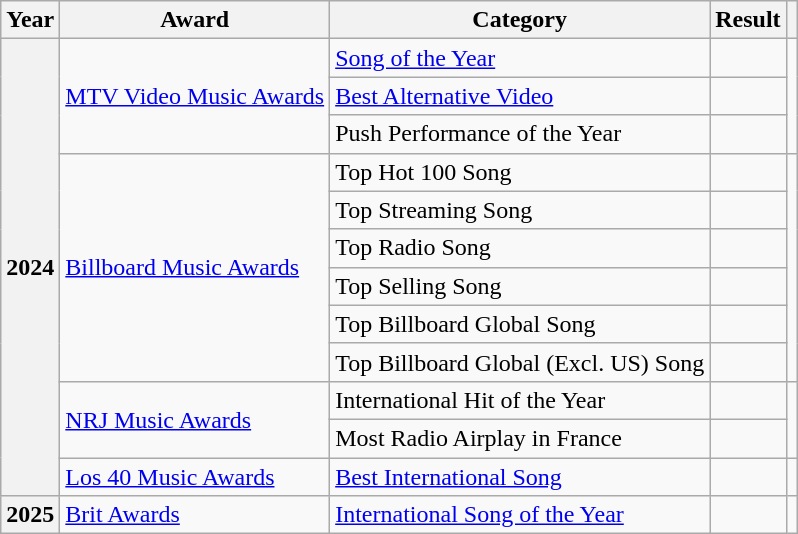<table class="wikitable sortable plainrowheaders">
<tr>
<th scope="col">Year</th>
<th scope="col">Award</th>
<th scope="col">Category</th>
<th scope="col">Result</th>
<th scope="col" class="unsortable"></th>
</tr>
<tr>
<th rowspan="12">2024</th>
<td rowspan="3"><a href='#'>MTV Video Music Awards</a></td>
<td><a href='#'>Song of the Year</a></td>
<td></td>
<td rowspan="3"></td>
</tr>
<tr>
<td><a href='#'>Best Alternative Video</a></td>
<td></td>
</tr>
<tr>
<td>Push Performance of the Year</td>
<td></td>
</tr>
<tr>
<td rowspan="6"><a href='#'>Billboard Music Awards</a></td>
<td>Top Hot 100 Song</td>
<td></td>
<td rowspan="6"></td>
</tr>
<tr>
<td>Top Streaming Song</td>
<td></td>
</tr>
<tr>
<td>Top Radio Song</td>
<td></td>
</tr>
<tr>
<td>Top Selling Song</td>
<td></td>
</tr>
<tr>
<td>Top Billboard Global Song</td>
<td></td>
</tr>
<tr>
<td>Top Billboard Global (Excl. US) Song</td>
<td></td>
</tr>
<tr>
<td rowspan="2"><a href='#'>NRJ Music Awards</a></td>
<td>International Hit of the Year</td>
<td></td>
<td rowspan="2"></td>
</tr>
<tr>
<td>Most Radio Airplay in France</td>
<td></td>
</tr>
<tr>
<td><a href='#'>Los 40 Music Awards</a></td>
<td><a href='#'>Best International Song</a></td>
<td></td>
<td></td>
</tr>
<tr>
<th>2025</th>
<td><a href='#'>Brit Awards</a></td>
<td><a href='#'>International Song of the Year</a></td>
<td></td>
<td></td>
</tr>
</table>
